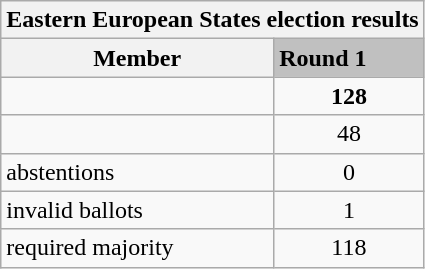<table class="wikitable collapsible">
<tr>
<th colspan="2">Eastern European States election results</th>
</tr>
<tr>
<th>Member</th>
<td style="background:silver;"><strong>Round 1</strong></td>
</tr>
<tr>
<td></td>
<td style="text-align:center;"><strong>128</strong></td>
</tr>
<tr>
<td></td>
<td style="text-align:center;">48</td>
</tr>
<tr>
<td>abstentions</td>
<td style="text-align:center;">0</td>
</tr>
<tr>
<td>invalid ballots</td>
<td style="text-align:center;">1</td>
</tr>
<tr>
<td>required majority</td>
<td style="text-align:center;">118</td>
</tr>
</table>
